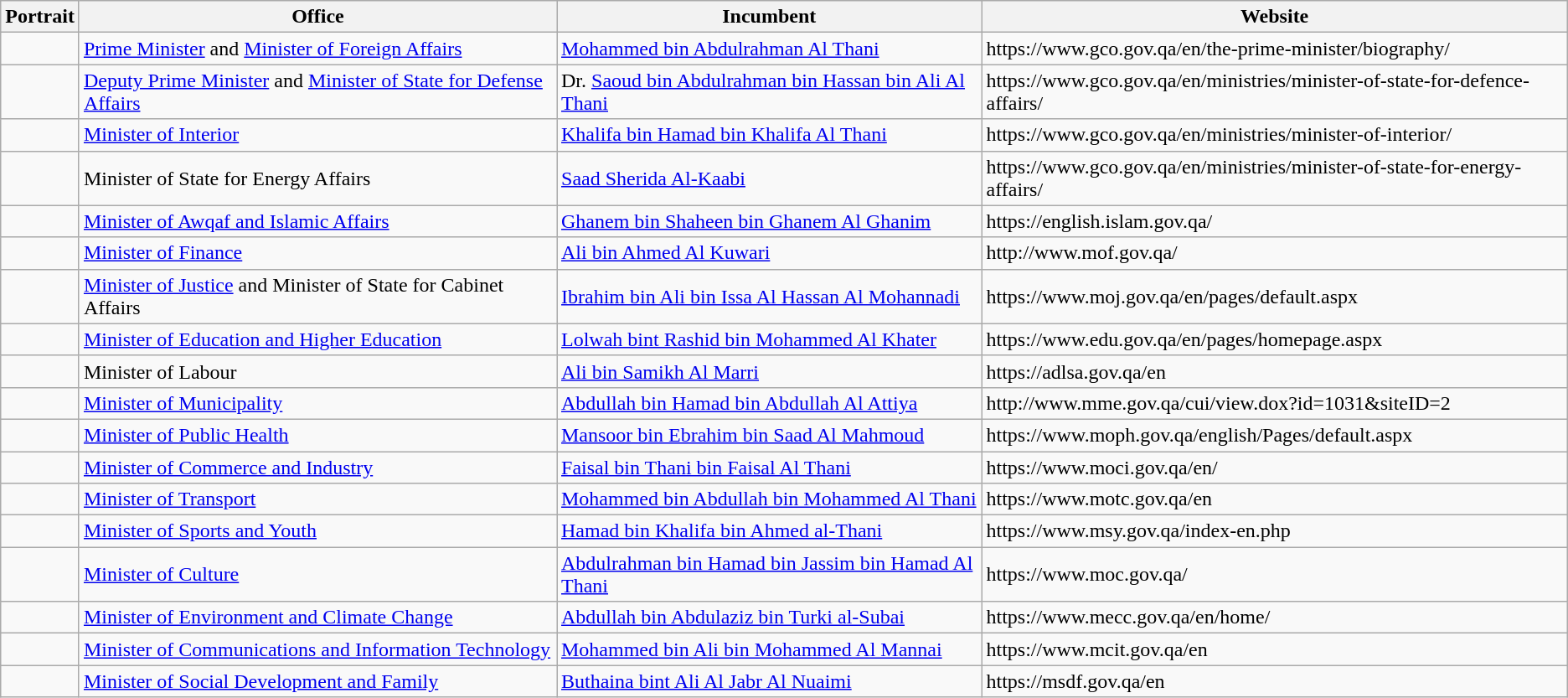<table class="wikitable">
<tr>
<th>Portrait</th>
<th>Office</th>
<th>Incumbent</th>
<th>Website</th>
</tr>
<tr>
<td></td>
<td><a href='#'>Prime Minister</a> and <a href='#'>Minister of Foreign Affairs</a></td>
<td><a href='#'>Mohammed bin Abdulrahman Al Thani</a></td>
<td>https://www.gco.gov.qa/en/the-prime-minister/biography/</td>
</tr>
<tr>
<td></td>
<td><a href='#'>Deputy Prime Minister</a> and <a href='#'>Minister of State for Defense Affairs</a></td>
<td>Dr. <a href='#'>Saoud bin Abdulrahman bin Hassan bin Ali Al Thani</a></td>
<td>https://www.gco.gov.qa/en/ministries/minister-of-state-for-defence-affairs/</td>
</tr>
<tr>
<td></td>
<td><a href='#'>Minister of Interior</a></td>
<td><a href='#'>Khalifa bin Hamad bin Khalifa Al Thani</a></td>
<td>https://www.gco.gov.qa/en/ministries/minister-of-interior/</td>
</tr>
<tr>
<td></td>
<td>Minister of State for Energy Affairs</td>
<td><a href='#'>Saad Sherida Al-Kaabi</a></td>
<td>https://www.gco.gov.qa/en/ministries/minister-of-state-for-energy-affairs/</td>
</tr>
<tr>
<td></td>
<td><a href='#'>Minister of Awqaf and Islamic Affairs</a></td>
<td><a href='#'>Ghanem bin Shaheen bin Ghanem Al Ghanim</a></td>
<td>https://english.islam.gov.qa/</td>
</tr>
<tr>
<td></td>
<td><a href='#'>Minister of Finance</a></td>
<td><a href='#'>Ali bin Ahmed Al Kuwari</a></td>
<td>http://www.mof.gov.qa/</td>
</tr>
<tr>
<td></td>
<td><a href='#'>Minister of Justice</a> and Minister of State for Cabinet Affairs</td>
<td><a href='#'>Ibrahim bin Ali bin Issa Al Hassan Al Mohannadi</a></td>
<td>https://www.moj.gov.qa/en/pages/default.aspx </td>
</tr>
<tr>
<td></td>
<td><a href='#'>Minister of Education and Higher Education</a></td>
<td><a href='#'>Lolwah bint Rashid bin Mohammed Al Khater</a></td>
<td>https://www.edu.gov.qa/en/pages/homepage.aspx</td>
</tr>
<tr>
<td></td>
<td>Minister of Labour</td>
<td><a href='#'>Ali bin Samikh Al Marri</a></td>
<td>https://adlsa.gov.qa/en </td>
</tr>
<tr>
<td></td>
<td><a href='#'>Minister of Municipality</a></td>
<td><a href='#'>Abdullah bin Hamad bin Abdullah Al Attiya</a></td>
<td>http://www.mme.gov.qa/cui/view.dox?id=1031&siteID=2 </td>
</tr>
<tr>
<td></td>
<td><a href='#'>Minister of Public Health</a></td>
<td><a href='#'>Mansoor bin Ebrahim bin Saad Al Mahmoud</a></td>
<td>https://www.moph.gov.qa/english/Pages/default.aspx</td>
</tr>
<tr>
<td></td>
<td><a href='#'>Minister of Commerce and Industry</a></td>
<td><a href='#'>Faisal bin Thani bin Faisal Al Thani</a></td>
<td>https://www.moci.gov.qa/en/ </td>
</tr>
<tr>
<td></td>
<td><a href='#'>Minister of Transport</a></td>
<td><a href='#'>Mohammed bin Abdullah bin Mohammed Al Thani</a></td>
<td>https://www.motc.gov.qa/en </td>
</tr>
<tr>
<td></td>
<td><a href='#'>Minister of Sports and Youth</a></td>
<td><a href='#'>Hamad bin Khalifa bin Ahmed al-Thani</a></td>
<td>https://www.msy.gov.qa/index-en.php</td>
</tr>
<tr>
<td></td>
<td><a href='#'>Minister of Culture</a></td>
<td><a href='#'>Abdulrahman bin Hamad bin Jassim bin Hamad Al Thani</a></td>
<td>https://www.moc.gov.qa/</td>
</tr>
<tr>
<td></td>
<td><a href='#'>Minister of Environment and Climate Change</a></td>
<td><a href='#'>Abdullah bin Abdulaziz bin Turki al-Subai</a></td>
<td>https://www.mecc.gov.qa/en/home/</td>
</tr>
<tr>
<td></td>
<td><a href='#'>Minister of Communications and Information Technology</a></td>
<td><a href='#'>Mohammed bin Ali bin Mohammed Al Mannai</a></td>
<td>https://www.mcit.gov.qa/en</td>
</tr>
<tr>
<td></td>
<td><a href='#'>Minister of Social Development and Family</a></td>
<td><a href='#'>Buthaina bint Ali Al Jabr Al Nuaimi</a></td>
<td>https://msdf.gov.qa/en</td>
</tr>
</table>
